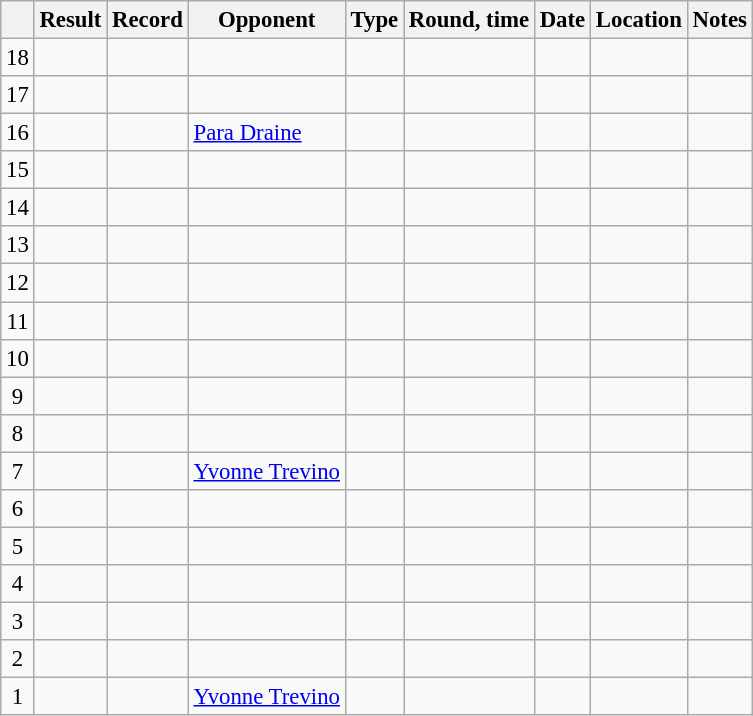<table class="wikitable" style="text-align:center; font-size:95%">
<tr>
<th></th>
<th>Result</th>
<th>Record</th>
<th>Opponent</th>
<th>Type</th>
<th>Round, time</th>
<th>Date</th>
<th>Location</th>
<th>Notes</th>
</tr>
<tr>
<td>18</td>
<td></td>
<td></td>
<td style="text-align:left;"></td>
<td></td>
<td></td>
<td></td>
<td style="text-align:left;"></td>
<td style="text-align:left;"></td>
</tr>
<tr>
<td>17</td>
<td></td>
<td></td>
<td style="text-align:left;"></td>
<td></td>
<td></td>
<td></td>
<td style="text-align:left;"></td>
<td style="text-align:left;"></td>
</tr>
<tr>
<td>16</td>
<td></td>
<td></td>
<td style="text-align:left;"><a href='#'>Para Draine</a></td>
<td></td>
<td></td>
<td></td>
<td style="text-align:left;"></td>
<td style="text-align:left;"></td>
</tr>
<tr>
<td>15</td>
<td></td>
<td></td>
<td style="text-align:left;"></td>
<td></td>
<td></td>
<td></td>
<td style="text-align:left;"></td>
<td style="text-align:left;"></td>
</tr>
<tr>
<td>14</td>
<td></td>
<td></td>
<td style="text-align:left;"></td>
<td></td>
<td></td>
<td></td>
<td style="text-align:left;"></td>
<td style="text-align:left;"></td>
</tr>
<tr>
<td>13</td>
<td></td>
<td></td>
<td style="text-align:left;"></td>
<td></td>
<td></td>
<td></td>
<td style="text-align:left;"></td>
<td style="text-align:left;"></td>
</tr>
<tr>
<td>12</td>
<td></td>
<td></td>
<td style="text-align:left;"></td>
<td></td>
<td></td>
<td></td>
<td style="text-align:left;"></td>
<td style="text-align:left;"></td>
</tr>
<tr>
<td>11</td>
<td></td>
<td></td>
<td style="text-align:left;"></td>
<td></td>
<td></td>
<td></td>
<td style="text-align:left;"></td>
<td style="text-align:left;"></td>
</tr>
<tr>
<td>10</td>
<td></td>
<td></td>
<td style="text-align:left;"></td>
<td></td>
<td></td>
<td></td>
<td style="text-align:left;"></td>
<td style="text-align:left;"></td>
</tr>
<tr>
<td>9</td>
<td></td>
<td></td>
<td style="text-align:left;"></td>
<td></td>
<td></td>
<td></td>
<td style="text-align:left;"></td>
<td style="text-align:left;"></td>
</tr>
<tr>
<td>8</td>
<td></td>
<td></td>
<td style="text-align:left;"></td>
<td></td>
<td></td>
<td></td>
<td style="text-align:left;"></td>
<td style="text-align:left;"></td>
</tr>
<tr>
<td>7</td>
<td></td>
<td></td>
<td style="text-align:left;"><a href='#'>Yvonne Trevino</a></td>
<td></td>
<td></td>
<td></td>
<td style="text-align:left;"></td>
<td style="text-align:left;"></td>
</tr>
<tr>
<td>6</td>
<td></td>
<td></td>
<td style="text-align:left;"></td>
<td></td>
<td></td>
<td></td>
<td style="text-align:left;"></td>
<td style="text-align:left;"></td>
</tr>
<tr>
<td>5</td>
<td></td>
<td></td>
<td style="text-align:left;"></td>
<td></td>
<td></td>
<td></td>
<td style="text-align:left;"></td>
<td style="text-align:left;"></td>
</tr>
<tr>
<td>4</td>
<td></td>
<td></td>
<td style="text-align:left;"></td>
<td></td>
<td></td>
<td></td>
<td style="text-align:left;"></td>
<td style="text-align:left;"></td>
</tr>
<tr>
<td>3</td>
<td></td>
<td></td>
<td style="text-align:left;"></td>
<td></td>
<td></td>
<td></td>
<td style="text-align:left;"></td>
<td style="text-align:left;"></td>
</tr>
<tr>
<td>2</td>
<td></td>
<td></td>
<td style="text-align:left;"></td>
<td></td>
<td></td>
<td></td>
<td style="text-align:left;"></td>
<td style="text-align:left;"></td>
</tr>
<tr>
<td>1</td>
<td></td>
<td></td>
<td style="text-align:left;"><a href='#'>Yvonne Trevino</a></td>
<td></td>
<td></td>
<td></td>
<td style="text-align:left;"></td>
<td style="text-align:left;"></td>
</tr>
</table>
